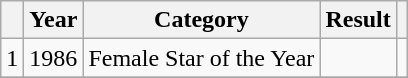<table class="wikitable" style="text-align:center;">
<tr>
<th scope="col"></th>
<th scope="col">Year</th>
<th scope="col">Category</th>
<th scope="col">Result</th>
<th scope="col"></th>
</tr>
<tr>
<td>1</td>
<td>1986</td>
<td>Female Star of the Year</td>
<td></td>
<td></td>
</tr>
<tr>
</tr>
</table>
